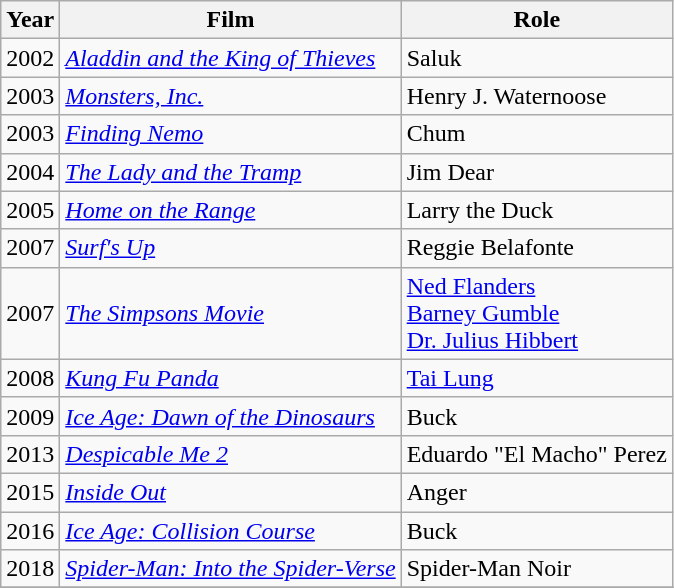<table class="wikitable">
<tr>
<th>Year</th>
<th>Film</th>
<th>Role</th>
</tr>
<tr>
<td>2002</td>
<td><em><a href='#'>Aladdin and the King of Thieves</a></em></td>
<td>Saluk</td>
</tr>
<tr>
<td>2003</td>
<td><em><a href='#'>Monsters, Inc.</a></em></td>
<td>Henry J. Waternoose</td>
</tr>
<tr>
<td>2003</td>
<td><em><a href='#'>Finding Nemo</a></em></td>
<td>Chum</td>
</tr>
<tr>
<td>2004</td>
<td><em><a href='#'>The Lady and the Tramp</a></em></td>
<td>Jim Dear</td>
</tr>
<tr>
<td>2005</td>
<td><em><a href='#'>Home on the Range</a></em></td>
<td>Larry the Duck</td>
</tr>
<tr>
<td>2007</td>
<td><em><a href='#'>Surf's Up</a></em></td>
<td>Reggie Belafonte</td>
</tr>
<tr>
<td>2007</td>
<td><em><a href='#'>The Simpsons Movie</a></em></td>
<td><a href='#'>Ned Flanders</a><br><a href='#'>Barney Gumble</a><br><a href='#'>Dr. Julius Hibbert</a></td>
</tr>
<tr>
<td>2008</td>
<td><em><a href='#'>Kung Fu Panda</a></em></td>
<td><a href='#'>Tai Lung</a></td>
</tr>
<tr>
<td>2009</td>
<td><em><a href='#'>Ice Age: Dawn of the Dinosaurs</a></em></td>
<td>Buck</td>
</tr>
<tr>
<td>2013</td>
<td><em><a href='#'>Despicable Me 2</a></em></td>
<td>Eduardo "El Macho" Perez</td>
</tr>
<tr>
<td>2015</td>
<td><em><a href='#'>Inside Out</a></em></td>
<td>Anger</td>
</tr>
<tr>
<td>2016</td>
<td><em><a href='#'>Ice Age: Collision Course</a></em></td>
<td>Buck</td>
</tr>
<tr>
<td>2018</td>
<td><em><a href='#'>Spider-Man: Into the Spider-Verse</a></em></td>
<td>Spider-Man Noir</td>
</tr>
<tr>
</tr>
</table>
